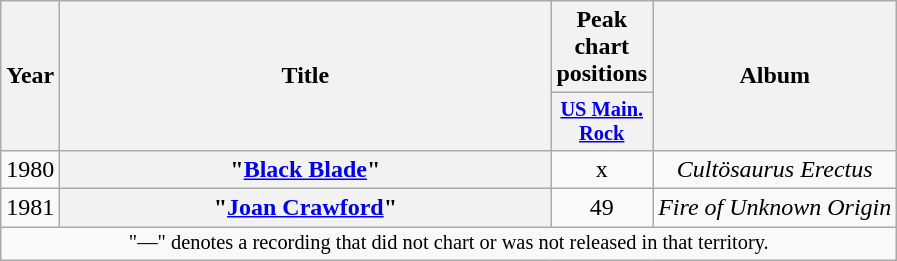<table class="wikitable plainrowheaders" style="text-align:center;" border="1">
<tr>
<th scope="col" rowspan="2" style="width:1em;">Year</th>
<th scope="col" rowspan="2" style="width:20em;">Title</th>
<th scope="col" colspan="1">Peak chart positions</th>
<th scope="col" rowspan="2">Album</th>
</tr>
<tr>
<th scope="col" style="width:3em;font-size:85%;"><a href='#'>US Main. Rock</a></th>
</tr>
<tr>
<td>1980</td>
<th scope="row">"<a href='#'>Black Blade</a>"</th>
<td>x</td>
<td><em>Cultösaurus Erectus</em></td>
</tr>
<tr>
<td>1981</td>
<th scope="row">"<a href='#'>Joan Crawford</a>"</th>
<td>49</td>
<td><em>Fire of Unknown Origin</em></td>
</tr>
<tr>
<td colspan="10" style="font-size:85%">"—" denotes a recording that did not chart or was not released in that territory.</td>
</tr>
</table>
